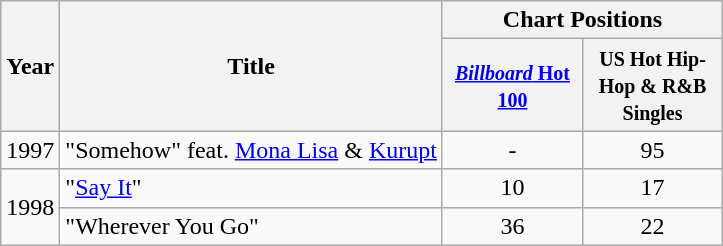<table class="wikitable">
<tr>
<th rowspan="2">Year</th>
<th rowspan="2">Title</th>
<th colspan="2">Chart Positions</th>
</tr>
<tr>
<th width="86"><small><a href='#'><em>Billboard</em> Hot 100</a></small></th>
<th width="86"><small>US Hot Hip-Hop & R&B Singles</small></th>
</tr>
<tr>
<td>1997</td>
<td>"Somehow" feat. <a href='#'>Mona Lisa</a> & <a href='#'>Kurupt</a></td>
<td align="center">-</td>
<td align="center">95</td>
</tr>
<tr>
<td rowspan="2">1998</td>
<td>"<a href='#'>Say It</a>"</td>
<td align="center">10</td>
<td align="center">17</td>
</tr>
<tr>
<td>"Wherever You Go"</td>
<td align="center">36</td>
<td align="center">22</td>
</tr>
</table>
